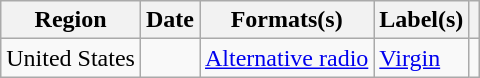<table class="wikitable plainrowheaders" style="text-align:left">
<tr>
<th scope="col">Region</th>
<th scope="col">Date</th>
<th scope="col">Formats(s)</th>
<th scope="col">Label(s)</th>
<th scope="col"></th>
</tr>
<tr>
<td>United States</td>
<td></td>
<td><a href='#'>Alternative radio</a></td>
<td><a href='#'>Virgin</a></td>
<td align="center"></td>
</tr>
</table>
